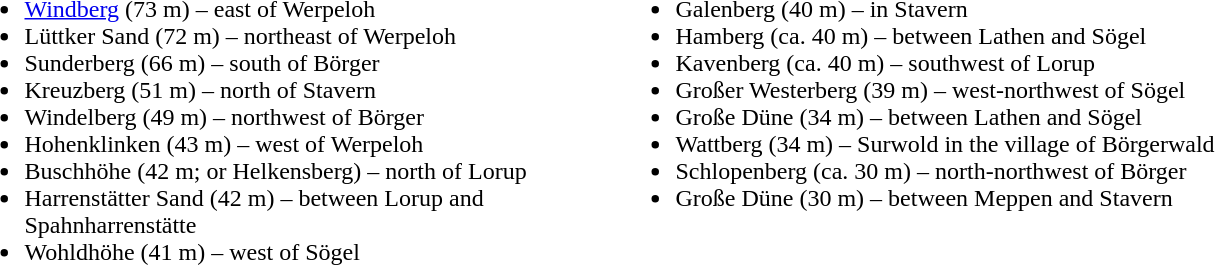<table>
<tr>
<td width="430" valign="top"><br><ul><li><a href='#'>Windberg</a> (73 m) – east of Werpeloh</li><li>Lüttker Sand (72 m) – northeast of Werpeloh</li><li>Sunderberg (66 m) – south of Börger</li><li>Kreuzberg (51 m) – north of Stavern</li><li>Windelberg (49 m) – northwest of Börger</li><li>Hohenklinken (43 m) – west of Werpeloh</li><li>Buschhöhe (42 m; or Helkensberg) – north of Lorup</li><li>Harrenstätter Sand (42 m) – between Lorup and Spahnharrenstätte</li><li>Wohldhöhe (41 m) – west of Sögel</li></ul></td>
<td valign="top"><br><ul><li>Galenberg (40 m) – in Stavern</li><li>Hamberg (ca. 40 m) – between Lathen and Sögel</li><li>Kavenberg (ca. 40 m) – southwest of Lorup</li><li>Großer Westerberg (39 m) – west-northwest of Sögel</li><li>Große Düne (34 m) – between Lathen and Sögel</li><li>Wattberg (34 m) – Surwold in the village of Börgerwald</li><li>Schlopenberg (ca. 30 m) – north-northwest of Börger</li><li>Große Düne (30 m) – between Meppen and Stavern</li></ul></td>
</tr>
</table>
